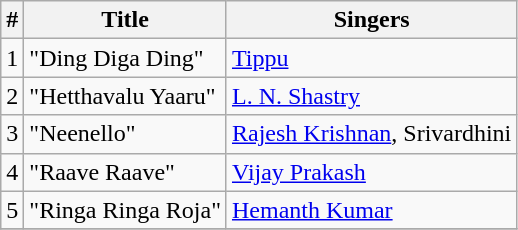<table class="wikitable">
<tr>
<th>#</th>
<th>Title</th>
<th>Singers</th>
</tr>
<tr>
<td>1</td>
<td>"Ding Diga Ding"</td>
<td><a href='#'>Tippu</a></td>
</tr>
<tr>
<td>2</td>
<td>"Hetthavalu Yaaru"</td>
<td><a href='#'>L. N. Shastry</a></td>
</tr>
<tr>
<td>3</td>
<td>"Neenello"</td>
<td><a href='#'>Rajesh Krishnan</a>, Srivardhini</td>
</tr>
<tr>
<td>4</td>
<td>"Raave Raave"</td>
<td><a href='#'>Vijay Prakash</a></td>
</tr>
<tr>
<td>5</td>
<td>"Ringa Ringa Roja"</td>
<td><a href='#'>Hemanth Kumar</a></td>
</tr>
<tr>
</tr>
</table>
